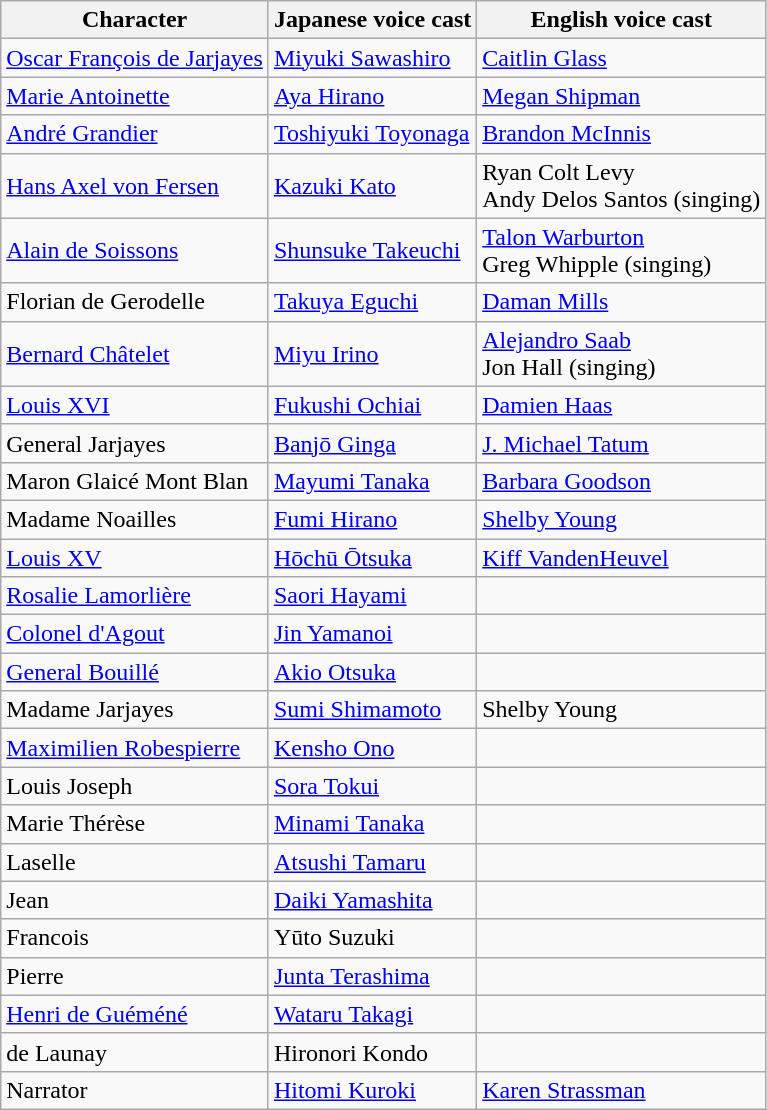<table class="wikitable">
<tr>
<th>Character</th>
<th>Japanese voice cast</th>
<th>English voice cast </th>
</tr>
<tr>
<td><a href='#'>Oscar François de Jarjayes</a></td>
<td><a href='#'>Miyuki Sawashiro</a></td>
<td><a href='#'>Caitlin Glass</a></td>
</tr>
<tr>
<td><a href='#'>Marie Antoinette</a></td>
<td><a href='#'>Aya Hirano</a></td>
<td><a href='#'>Megan Shipman</a></td>
</tr>
<tr>
<td><a href='#'>André Grandier</a></td>
<td><a href='#'>Toshiyuki Toyonaga</a></td>
<td><a href='#'>Brandon McInnis</a></td>
</tr>
<tr>
<td><a href='#'>Hans Axel von Fersen</a></td>
<td><a href='#'>Kazuki Kato</a></td>
<td>Ryan Colt Levy<br>Andy Delos Santos (singing)</td>
</tr>
<tr>
<td><a href='#'>Alain de Soissons</a></td>
<td><a href='#'>Shunsuke Takeuchi</a></td>
<td><a href='#'>Talon Warburton</a><br>Greg Whipple (singing)</td>
</tr>
<tr>
<td>Florian de Gerodelle</td>
<td><a href='#'>Takuya Eguchi</a></td>
<td><a href='#'>Daman Mills</a></td>
</tr>
<tr>
<td><a href='#'>Bernard Châtelet</a></td>
<td><a href='#'>Miyu Irino</a></td>
<td><a href='#'>Alejandro Saab</a><br>Jon Hall (singing)</td>
</tr>
<tr>
<td><a href='#'>Louis XVI</a></td>
<td><a href='#'>Fukushi Ochiai</a></td>
<td><a href='#'>Damien Haas</a></td>
</tr>
<tr>
<td>General Jarjayes</td>
<td><a href='#'>Banjō Ginga</a></td>
<td><a href='#'>J. Michael Tatum</a></td>
</tr>
<tr>
<td>Maron Glaicé Mont Blan</td>
<td><a href='#'>Mayumi Tanaka</a></td>
<td><a href='#'>Barbara Goodson</a></td>
</tr>
<tr>
<td>Madame Noailles</td>
<td><a href='#'>Fumi Hirano</a></td>
<td><a href='#'>Shelby Young</a></td>
</tr>
<tr>
<td><a href='#'>Louis XV</a></td>
<td><a href='#'>Hōchū Ōtsuka</a></td>
<td><a href='#'>Kiff VandenHeuvel</a></td>
</tr>
<tr>
<td><a href='#'>Rosalie Lamorlière</a></td>
<td><a href='#'>Saori Hayami</a></td>
<td></td>
</tr>
<tr>
<td><a href='#'>Colonel d'Agout</a></td>
<td><a href='#'>Jin Yamanoi</a></td>
<td></td>
</tr>
<tr>
<td><a href='#'>General Bouillé</a></td>
<td><a href='#'>Akio Otsuka</a></td>
<td></td>
</tr>
<tr>
<td>Madame Jarjayes</td>
<td><a href='#'>Sumi Shimamoto</a></td>
<td>Shelby Young</td>
</tr>
<tr>
<td><a href='#'>Maximilien Robespierre</a></td>
<td><a href='#'>Kensho Ono</a></td>
<td></td>
</tr>
<tr>
<td>Louis Joseph</td>
<td><a href='#'>Sora Tokui</a></td>
<td></td>
</tr>
<tr>
<td>Marie Thérèse</td>
<td><a href='#'>Minami Tanaka</a></td>
<td></td>
</tr>
<tr>
<td>Laselle</td>
<td><a href='#'>Atsushi Tamaru</a></td>
<td></td>
</tr>
<tr>
<td>Jean</td>
<td><a href='#'>Daiki Yamashita</a></td>
<td></td>
</tr>
<tr>
<td>Francois</td>
<td>Yūto Suzuki</td>
<td></td>
</tr>
<tr>
<td>Pierre</td>
<td><a href='#'>Junta Terashima</a></td>
<td></td>
</tr>
<tr>
<td><a href='#'>Henri de Guéméné</a></td>
<td><a href='#'>Wataru Takagi</a></td>
<td></td>
</tr>
<tr>
<td>de Launay</td>
<td>Hironori Kondo</td>
<td></td>
</tr>
<tr>
<td>Narrator</td>
<td><a href='#'>Hitomi Kuroki</a></td>
<td><a href='#'>Karen Strassman</a></td>
</tr>
</table>
